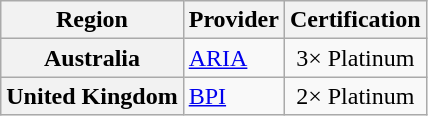<table class="wikitable plainrowheaders">
<tr>
<th>Region</th>
<th>Provider</th>
<th>Certification</th>
</tr>
<tr>
<th scope="row">Australia</th>
<td><a href='#'>ARIA</a></td>
<td style="text-align:center;">3× Platinum</td>
</tr>
<tr>
<th scope="row">United Kingdom</th>
<td><a href='#'>BPI</a></td>
<td style="text-align:center;">2× Platinum</td>
</tr>
</table>
